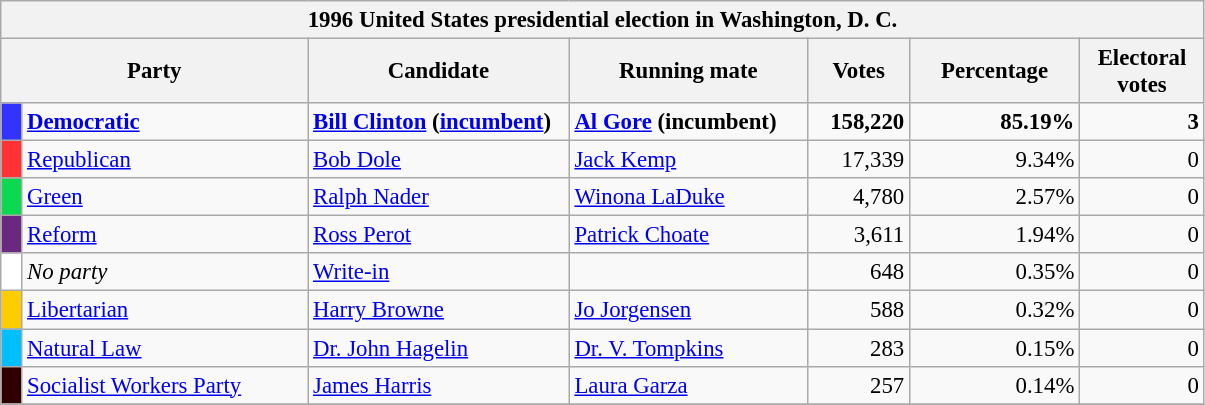<table class="wikitable" style="font-size: 95%;">
<tr>
<th colspan="7">1996 United States presidential election in Washington, D. C.</th>
</tr>
<tr>
<th colspan="2" style="width: 13em">Party</th>
<th style="width: 11em">Candidate</th>
<th style="width: 10em">Running mate</th>
<th style="width: 4em">Votes</th>
<th style="width: 7em">Percentage</th>
<th style="width: 5em">Electoral votes</th>
</tr>
<tr>
<th style="background-color:#3333FF; width: 3px"></th>
<td style="width: 130px"><strong><a href='#'>Democratic</a></strong></td>
<td><strong><a href='#'>Bill Clinton</a> (<a href='#'>incumbent</a>)</strong></td>
<td><strong><a href='#'>Al Gore</a></strong> <strong>(incumbent)</strong></td>
<td align="right"><strong>158,220</strong></td>
<td align="right"><strong>85.19%</strong></td>
<td align="right"><strong>3</strong></td>
</tr>
<tr>
<th style="background-color:#FF3333; width: 3px"></th>
<td style="width: 130px"><a href='#'>Republican</a></td>
<td><a href='#'>Bob Dole</a></td>
<td><a href='#'>Jack Kemp</a></td>
<td align="right">17,339</td>
<td align="right">9.34%</td>
<td align="right">0</td>
</tr>
<tr>
<th style="background-color:#0BDA51; width: 3px"></th>
<td style="width: 130px"><a href='#'>Green</a></td>
<td><a href='#'>Ralph Nader</a></td>
<td><a href='#'>Winona LaDuke</a></td>
<td align="right">4,780</td>
<td align="right">2.57%</td>
<td align="right">0</td>
</tr>
<tr>
<th style="background-color:#6A287E; width: 3px"></th>
<td style="width: 130px"><a href='#'>Reform</a></td>
<td><a href='#'>Ross Perot</a></td>
<td><a href='#'>Patrick Choate</a></td>
<td align="right">3,611</td>
<td align="right">1.94%</td>
<td align="right">0</td>
</tr>
<tr>
<th style="background-color:#FFFFFF; width: 3px"></th>
<td style="width: 130px"><em>No party</em></td>
<td><a href='#'>Write-in</a></td>
<td></td>
<td align="right">648</td>
<td align="right">0.35%</td>
<td align="right">0</td>
</tr>
<tr>
<th style="background-color:#FFCC00; width: 3px"></th>
<td style="width: 130px"><a href='#'>Libertarian</a></td>
<td><a href='#'>Harry Browne</a></td>
<td><a href='#'>Jo Jorgensen</a></td>
<td align="right">588</td>
<td align="right">0.32%</td>
<td align="right">0</td>
</tr>
<tr>
<th style="background-color:#00BFFF; width: 3px"></th>
<td style="width: 130px"><a href='#'>Natural Law</a></td>
<td><a href='#'>Dr. John Hagelin</a></td>
<td><a href='#'>Dr. V. Tompkins</a></td>
<td align="right">283</td>
<td align="right">0.15%</td>
<td align="right">0</td>
</tr>
<tr>
<th style="background-color:#300000; width: 3px"></th>
<td style="width: 130px"><a href='#'>Socialist Workers Party</a></td>
<td><a href='#'>James Harris</a></td>
<td><a href='#'>Laura Garza</a></td>
<td align="right">257</td>
<td align="right">0.14%</td>
<td align="right">0</td>
</tr>
<tr>
</tr>
</table>
